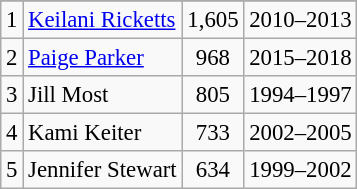<table class="wikitable" style="font-size: 95%; text-align:left;">
<tr>
</tr>
<tr>
<td align="center">1</td>
<td><a href='#'>Keilani Ricketts</a></td>
<td align="center">1,605</td>
<td align="center">2010–2013</td>
</tr>
<tr>
<td align="center">2</td>
<td><a href='#'>Paige Parker</a></td>
<td align="center">968</td>
<td align="center">2015–2018</td>
</tr>
<tr>
<td align="center">3</td>
<td>Jill Most</td>
<td align="center">805</td>
<td align="center">1994–1997</td>
</tr>
<tr>
<td align="center">4</td>
<td>Kami Keiter</td>
<td align="center">733</td>
<td align="center">2002–2005</td>
</tr>
<tr>
<td align="center">5</td>
<td>Jennifer Stewart</td>
<td align="center">634</td>
<td align="center">1999–2002</td>
</tr>
</table>
